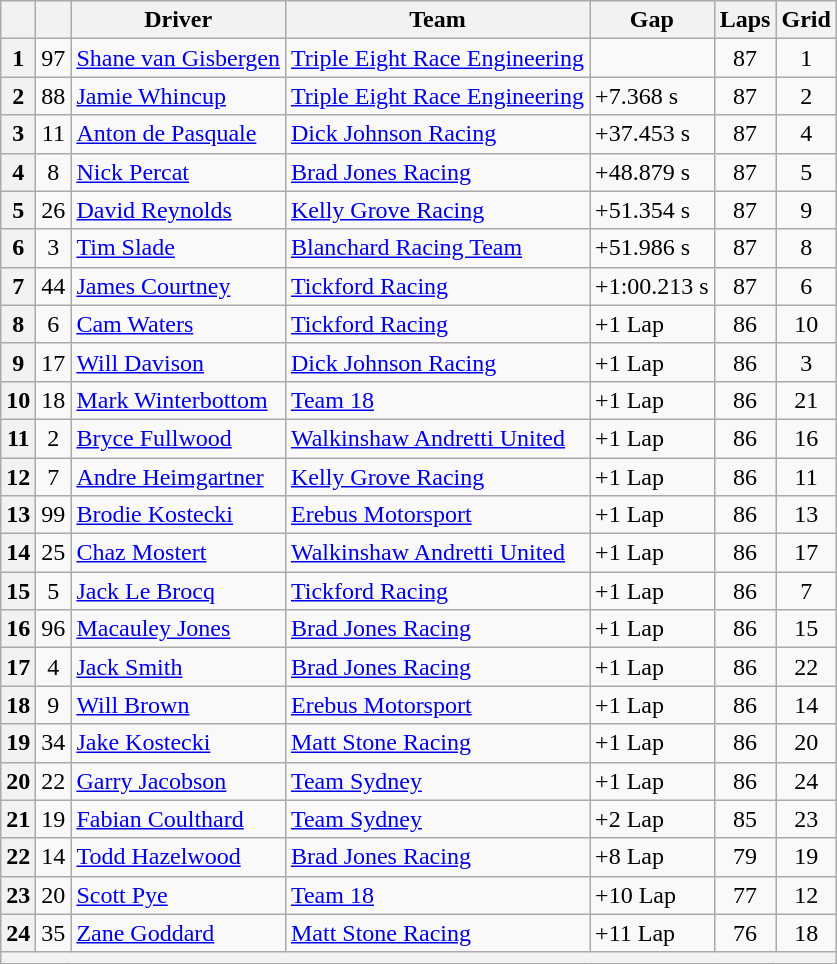<table class="wikitable">
<tr>
<th></th>
<th></th>
<th>Driver</th>
<th>Team</th>
<th>Gap</th>
<th>Laps</th>
<th>Grid</th>
</tr>
<tr>
<th>1</th>
<td align=center>97</td>
<td> <a href='#'>Shane van Gisbergen</a></td>
<td><a href='#'>Triple Eight Race Engineering</a></td>
<td></td>
<td align=center>87</td>
<td align=center>1</td>
</tr>
<tr>
<th>2</th>
<td align=center>88</td>
<td> <a href='#'>Jamie Whincup</a></td>
<td><a href='#'>Triple Eight Race Engineering</a></td>
<td>+7.368 s</td>
<td align=center>87</td>
<td align=center>2</td>
</tr>
<tr>
<th>3</th>
<td align=center>11</td>
<td> <a href='#'>Anton de Pasquale</a></td>
<td><a href='#'>Dick Johnson Racing</a></td>
<td>+37.453 s</td>
<td align=center>87</td>
<td align=center>4</td>
</tr>
<tr>
<th>4</th>
<td align=center>8</td>
<td> <a href='#'>Nick Percat</a></td>
<td><a href='#'>Brad Jones Racing</a></td>
<td>+48.879 s</td>
<td align=center>87</td>
<td align=center>5</td>
</tr>
<tr>
<th>5</th>
<td align=center>26</td>
<td> <a href='#'>David Reynolds</a></td>
<td><a href='#'>Kelly Grove Racing</a></td>
<td>+51.354 s</td>
<td align=center>87</td>
<td align=center>9</td>
</tr>
<tr>
<th>6</th>
<td align=center>3</td>
<td> <a href='#'>Tim Slade</a></td>
<td><a href='#'>Blanchard Racing Team</a></td>
<td>+51.986 s</td>
<td align=center>87</td>
<td align=center>8</td>
</tr>
<tr>
<th>7</th>
<td align=center>44</td>
<td> <a href='#'>James Courtney</a></td>
<td><a href='#'>Tickford Racing</a></td>
<td>+1:00.213 s</td>
<td align=center>87</td>
<td align=center>6</td>
</tr>
<tr>
<th>8</th>
<td align=center>6</td>
<td> <a href='#'>Cam Waters</a></td>
<td><a href='#'>Tickford Racing</a></td>
<td>+1 Lap</td>
<td align=center>86</td>
<td align=center>10</td>
</tr>
<tr>
<th>9</th>
<td align=center>17</td>
<td> <a href='#'>Will Davison</a></td>
<td><a href='#'>Dick Johnson Racing</a></td>
<td>+1 Lap</td>
<td align=center>86</td>
<td align=center>3</td>
</tr>
<tr>
<th>10</th>
<td align=center>18</td>
<td> <a href='#'>Mark Winterbottom</a></td>
<td><a href='#'>Team 18</a></td>
<td>+1 Lap</td>
<td align=center>86</td>
<td align=center>21</td>
</tr>
<tr>
<th>11</th>
<td align=center>2</td>
<td> <a href='#'>Bryce Fullwood</a></td>
<td><a href='#'>Walkinshaw Andretti United</a></td>
<td>+1 Lap</td>
<td align=center>86</td>
<td align=center>16</td>
</tr>
<tr>
<th>12</th>
<td align=center>7</td>
<td> <a href='#'>Andre Heimgartner</a></td>
<td><a href='#'>Kelly Grove Racing</a></td>
<td>+1 Lap</td>
<td align=center>86</td>
<td align=center>11</td>
</tr>
<tr>
<th>13</th>
<td align=center>99</td>
<td> <a href='#'>Brodie Kostecki</a></td>
<td><a href='#'>Erebus Motorsport</a></td>
<td>+1 Lap</td>
<td align=center>86</td>
<td align=center>13</td>
</tr>
<tr>
<th>14</th>
<td align=center>25</td>
<td> <a href='#'>Chaz Mostert</a></td>
<td><a href='#'>Walkinshaw Andretti United</a></td>
<td>+1 Lap</td>
<td align=center>86</td>
<td align=center>17</td>
</tr>
<tr>
<th>15</th>
<td align=center>5</td>
<td> <a href='#'>Jack Le Brocq</a></td>
<td><a href='#'>Tickford Racing</a></td>
<td>+1 Lap</td>
<td align=center>86</td>
<td align=center>7</td>
</tr>
<tr>
<th>16</th>
<td align=center>96</td>
<td> <a href='#'>Macauley Jones</a></td>
<td><a href='#'>Brad Jones Racing</a></td>
<td>+1 Lap</td>
<td align=center>86</td>
<td align=center>15</td>
</tr>
<tr>
<th>17</th>
<td align=center>4</td>
<td> <a href='#'>Jack Smith</a></td>
<td><a href='#'>Brad Jones Racing</a></td>
<td>+1 Lap</td>
<td align=center>86</td>
<td align=center>22</td>
</tr>
<tr>
<th>18</th>
<td align=center>9</td>
<td> <a href='#'>Will Brown</a></td>
<td><a href='#'>Erebus Motorsport</a></td>
<td>+1 Lap</td>
<td align=center>86</td>
<td align=center>14</td>
</tr>
<tr>
<th>19</th>
<td align=center>34</td>
<td> <a href='#'>Jake Kostecki</a></td>
<td><a href='#'>Matt Stone Racing</a></td>
<td>+1 Lap</td>
<td align=center>86</td>
<td align=center>20</td>
</tr>
<tr>
<th>20</th>
<td align=center>22</td>
<td> <a href='#'>Garry Jacobson</a></td>
<td><a href='#'>Team Sydney</a></td>
<td>+1 Lap</td>
<td align=center>86</td>
<td align=center>24</td>
</tr>
<tr>
<th>21</th>
<td align=center>19</td>
<td> <a href='#'>Fabian Coulthard</a></td>
<td><a href='#'>Team Sydney</a></td>
<td>+2 Lap</td>
<td align=center>85</td>
<td align=center>23</td>
</tr>
<tr>
<th>22</th>
<td align=center>14</td>
<td> <a href='#'>Todd Hazelwood</a></td>
<td><a href='#'>Brad Jones Racing</a></td>
<td>+8 Lap</td>
<td align=center>79</td>
<td align=center>19</td>
</tr>
<tr>
<th>23</th>
<td align=center>20</td>
<td> <a href='#'>Scott Pye</a></td>
<td><a href='#'>Team 18</a></td>
<td>+10 Lap</td>
<td align=center>77</td>
<td align=center>12</td>
</tr>
<tr>
<th>24</th>
<td align=center>35</td>
<td> <a href='#'>Zane Goddard</a></td>
<td><a href='#'>Matt Stone Racing</a></td>
<td>+11 Lap</td>
<td align=center>76</td>
<td align=center>18</td>
</tr>
<tr>
<th colspan=7></th>
</tr>
</table>
